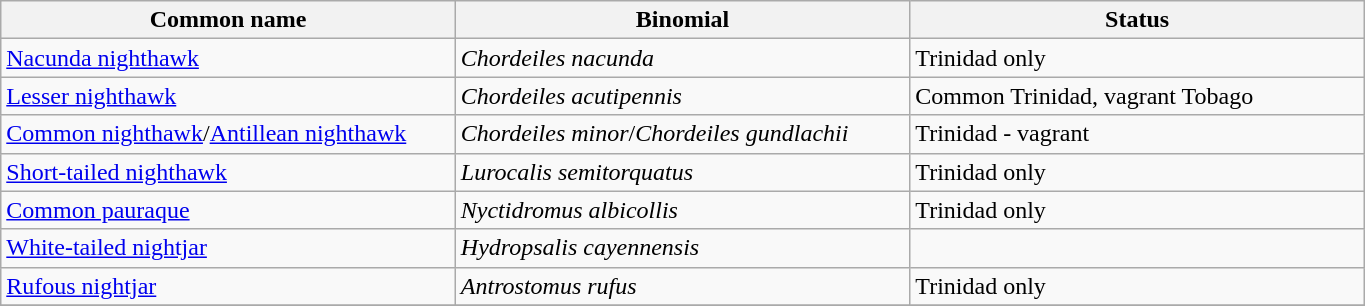<table width=72% class="wikitable">
<tr>
<th width=24%>Common name</th>
<th width=24%>Binomial</th>
<th width=24%>Status</th>
</tr>
<tr>
<td><a href='#'>Nacunda nighthawk</a></td>
<td><em>Chordeiles nacunda</em></td>
<td>Trinidad only</td>
</tr>
<tr>
<td><a href='#'>Lesser nighthawk</a></td>
<td><em>Chordeiles acutipennis</em></td>
<td>Common Trinidad, vagrant Tobago</td>
</tr>
<tr>
<td><a href='#'>Common nighthawk</a>/<a href='#'>Antillean nighthawk</a></td>
<td><em>Chordeiles minor</em>/<em>Chordeiles gundlachii</em></td>
<td>Trinidad - vagrant</td>
</tr>
<tr>
<td><a href='#'>Short-tailed nighthawk</a></td>
<td><em>Lurocalis semitorquatus</em></td>
<td>Trinidad only</td>
</tr>
<tr>
<td><a href='#'>Common pauraque</a></td>
<td><em>Nyctidromus albicollis</em></td>
<td>Trinidad only</td>
</tr>
<tr>
<td><a href='#'>White-tailed nightjar</a></td>
<td><em>Hydropsalis cayennensis</em></td>
<td></td>
</tr>
<tr>
<td><a href='#'>Rufous nightjar</a></td>
<td><em>Antrostomus rufus</em></td>
<td>Trinidad only</td>
</tr>
<tr>
</tr>
</table>
